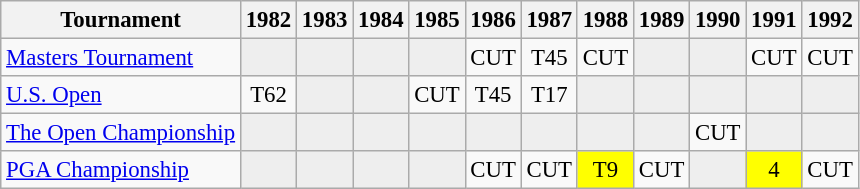<table class="wikitable" style="font-size:95%;text-align:center;">
<tr>
<th>Tournament</th>
<th>1982</th>
<th>1983</th>
<th>1984</th>
<th>1985</th>
<th>1986</th>
<th>1987</th>
<th>1988</th>
<th>1989</th>
<th>1990</th>
<th>1991</th>
<th>1992</th>
</tr>
<tr>
<td align=left><a href='#'>Masters Tournament</a></td>
<td style="background:#eeeeee;"></td>
<td style="background:#eeeeee;"></td>
<td style="background:#eeeeee;"></td>
<td style="background:#eeeeee;"></td>
<td>CUT</td>
<td>T45</td>
<td>CUT</td>
<td style="background:#eeeeee;"></td>
<td style="background:#eeeeee;"></td>
<td>CUT</td>
<td>CUT</td>
</tr>
<tr>
<td align=left><a href='#'>U.S. Open</a></td>
<td>T62</td>
<td style="background:#eeeeee;"></td>
<td style="background:#eeeeee;"></td>
<td>CUT</td>
<td>T45</td>
<td>T17</td>
<td style="background:#eeeeee;"></td>
<td style="background:#eeeeee;"></td>
<td style="background:#eeeeee;"></td>
<td style="background:#eeeeee;"></td>
<td style="background:#eeeeee;"></td>
</tr>
<tr>
<td align=left><a href='#'>The Open Championship</a></td>
<td style="background:#eeeeee;"></td>
<td style="background:#eeeeee;"></td>
<td style="background:#eeeeee;"></td>
<td style="background:#eeeeee;"></td>
<td style="background:#eeeeee;"></td>
<td style="background:#eeeeee;"></td>
<td style="background:#eeeeee;"></td>
<td style="background:#eeeeee;"></td>
<td>CUT</td>
<td style="background:#eeeeee;"></td>
<td style="background:#eeeeee;"></td>
</tr>
<tr>
<td align=left><a href='#'>PGA Championship</a></td>
<td style="background:#eeeeee;"></td>
<td style="background:#eeeeee;"></td>
<td style="background:#eeeeee;"></td>
<td style="background:#eeeeee;"></td>
<td>CUT</td>
<td>CUT</td>
<td style="background:yellow;">T9</td>
<td>CUT</td>
<td style="background:#eeeeee;"></td>
<td style="background:yellow;">4</td>
<td>CUT</td>
</tr>
</table>
